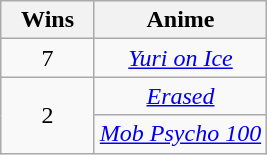<table class="wikitable" style="text-align:center;">
<tr>
<th scope="col" width="55">Wins</th>
<th scope="col" align="center">Anime</th>
</tr>
<tr>
<td>7</td>
<td><em><a href='#'>Yuri on Ice</a></em></td>
</tr>
<tr>
<td rowspan="2">2</td>
<td><em><a href='#'>Erased</a></em></td>
</tr>
<tr>
<td><em><a href='#'>Mob Psycho 100</a></em></td>
</tr>
</table>
